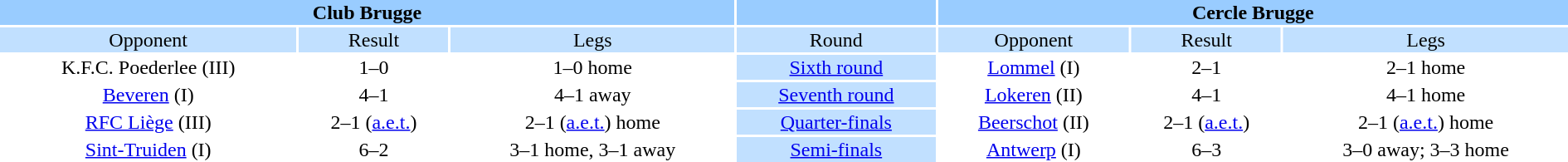<table width="100%" style="text-align:center">
<tr style="vertical-align:top; background:#9cf;">
<th colspan=3 style="width:1*">Club Brugge</th>
<th></th>
<th colspan=3 style="width:1*">Cercle Brugge</th>
</tr>
<tr style="vertical-align:top; background:#c1e0ff;">
<td>Opponent</td>
<td>Result</td>
<td>Legs</td>
<td style="background:#c1e0ff;">Round</td>
<td>Opponent</td>
<td>Result</td>
<td>Legs</td>
</tr>
<tr>
<td>K.F.C. Poederlee (III)</td>
<td>1–0</td>
<td>1–0 home</td>
<td style="background:#c1e0ff;"><a href='#'>Sixth round</a></td>
<td><a href='#'>Lommel</a> (I)</td>
<td>2–1</td>
<td>2–1 home</td>
</tr>
<tr>
<td><a href='#'>Beveren</a> (I)</td>
<td>4–1</td>
<td>4–1 away</td>
<td style="background:#c1e0ff;"><a href='#'>Seventh round</a></td>
<td><a href='#'>Lokeren</a> (II)</td>
<td>4–1</td>
<td>4–1 home</td>
</tr>
<tr>
<td><a href='#'>RFC Liège</a> (III)</td>
<td>2–1 (<a href='#'>a.e.t.</a>)</td>
<td>2–1 (<a href='#'>a.e.t.</a>) home</td>
<td style="background:#c1e0ff;"><a href='#'>Quarter-finals</a></td>
<td><a href='#'>Beerschot</a> (II)</td>
<td>2–1 (<a href='#'>a.e.t.</a>)</td>
<td>2–1 (<a href='#'>a.e.t.</a>) home</td>
</tr>
<tr>
<td><a href='#'>Sint-Truiden</a> (I)</td>
<td>6–2</td>
<td>3–1 home, 3–1 away</td>
<td style="background:#c1e0ff;"><a href='#'>Semi-finals</a></td>
<td><a href='#'>Antwerp</a> (I)</td>
<td>6–3</td>
<td>3–0 away; 3–3 home</td>
</tr>
</table>
